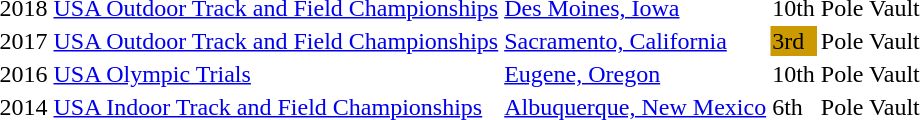<table>
<tr>
<td>2018</td>
<td><a href='#'>USA Outdoor Track and Field Championships</a></td>
<td><a href='#'>Des Moines, Iowa</a></td>
<td>10th</td>
<td>Pole Vault</td>
<td></td>
</tr>
<tr>
<td>2017</td>
<td><a href='#'>USA Outdoor Track and Field Championships</a></td>
<td><a href='#'>Sacramento, California</a></td>
<td bgcolor=cc9900>3rd</td>
<td>Pole Vault</td>
<td></td>
</tr>
<tr>
<td>2016</td>
<td><a href='#'>USA Olympic Trials</a></td>
<td><a href='#'>Eugene, Oregon</a></td>
<td>10th</td>
<td>Pole Vault</td>
<td></td>
</tr>
<tr>
<td>2014</td>
<td><a href='#'>USA Indoor Track and Field Championships</a></td>
<td><a href='#'>Albuquerque, New Mexico</a></td>
<td>6th</td>
<td>Pole Vault</td>
<td></td>
</tr>
</table>
